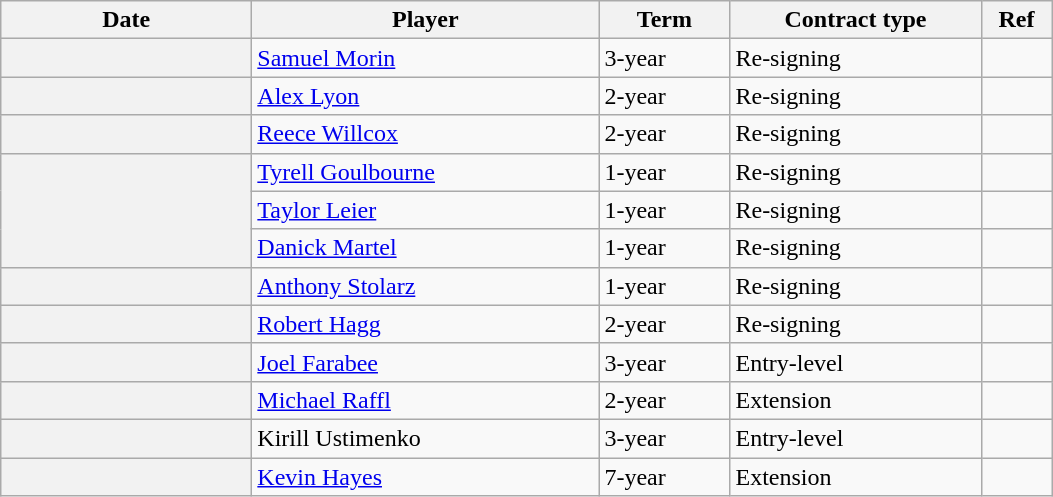<table class="wikitable plainrowheaders">
<tr>
<th style="width: 10em;">Date</th>
<th style="width: 14em;">Player</th>
<th style="width: 5em;">Term</th>
<th style="width: 10em;">Contract type</th>
<th style="width: 2.5em;">Ref</th>
</tr>
<tr>
<th scope="row"></th>
<td><a href='#'>Samuel Morin</a></td>
<td>3-year</td>
<td>Re-signing</td>
<td></td>
</tr>
<tr>
<th scope="row"></th>
<td><a href='#'>Alex Lyon</a></td>
<td>2-year</td>
<td>Re-signing</td>
<td></td>
</tr>
<tr>
<th scope="row"></th>
<td><a href='#'>Reece Willcox</a></td>
<td>2-year</td>
<td>Re-signing</td>
<td></td>
</tr>
<tr>
<th scope="row" rowspan=3></th>
<td><a href='#'>Tyrell Goulbourne</a></td>
<td>1-year</td>
<td>Re-signing</td>
<td></td>
</tr>
<tr>
<td><a href='#'>Taylor Leier</a></td>
<td>1-year</td>
<td>Re-signing</td>
<td></td>
</tr>
<tr>
<td><a href='#'>Danick Martel</a></td>
<td>1-year</td>
<td>Re-signing</td>
<td></td>
</tr>
<tr>
<th scope="row"></th>
<td><a href='#'>Anthony Stolarz</a></td>
<td>1-year</td>
<td>Re-signing</td>
<td></td>
</tr>
<tr>
<th scope="row"></th>
<td><a href='#'>Robert Hagg</a></td>
<td>2-year</td>
<td>Re-signing</td>
<td></td>
</tr>
<tr>
<th scope="row"></th>
<td><a href='#'>Joel Farabee</a></td>
<td>3-year</td>
<td>Entry-level</td>
<td></td>
</tr>
<tr>
<th scope="row"></th>
<td><a href='#'>Michael Raffl</a></td>
<td>2-year</td>
<td>Extension</td>
<td></td>
</tr>
<tr>
<th scope="row"></th>
<td>Kirill Ustimenko</td>
<td>3-year</td>
<td>Entry-level</td>
<td></td>
</tr>
<tr>
<th scope="row"></th>
<td><a href='#'>Kevin Hayes</a></td>
<td>7-year</td>
<td>Extension</td>
<td></td>
</tr>
</table>
